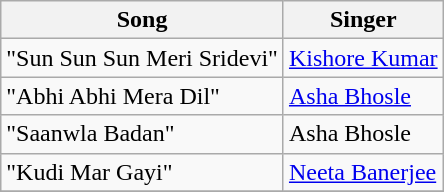<table class="wikitable">
<tr>
<th>Song</th>
<th>Singer</th>
</tr>
<tr>
<td>"Sun Sun Sun Meri Sridevi"</td>
<td><a href='#'>Kishore Kumar</a></td>
</tr>
<tr>
<td>"Abhi Abhi Mera Dil"</td>
<td><a href='#'>Asha Bhosle</a></td>
</tr>
<tr>
<td>"Saanwla Badan"</td>
<td>Asha Bhosle</td>
</tr>
<tr>
<td>"Kudi Mar Gayi"</td>
<td><a href='#'>Neeta Banerjee</a></td>
</tr>
<tr>
</tr>
</table>
